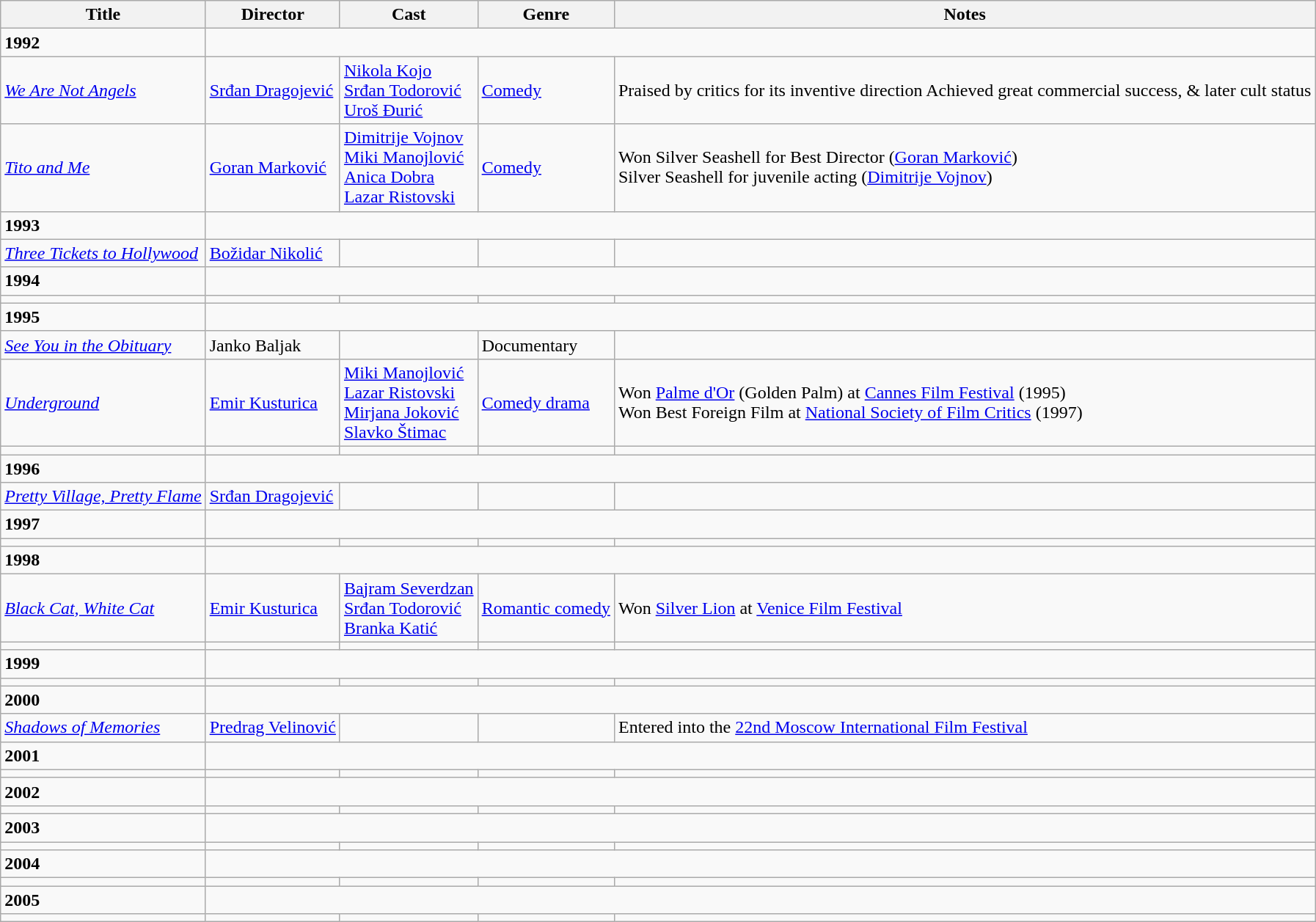<table class="wikitable">
<tr>
<th>Title</th>
<th>Director</th>
<th>Cast</th>
<th>Genre</th>
<th>Notes</th>
</tr>
<tr>
<td><strong>1992</strong></td>
</tr>
<tr>
<td><em><a href='#'>We Are Not Angels</a></em></td>
<td><a href='#'>Srđan Dragojević</a></td>
<td><a href='#'>Nikola Kojo</a><br><a href='#'>Srđan Todorović</a><br><a href='#'>Uroš Đurić</a></td>
<td><a href='#'>Comedy</a></td>
<td>Praised by critics for its inventive direction Achieved great commercial success, & later cult status</td>
</tr>
<tr>
<td><em><a href='#'>Tito and Me</a></em></td>
<td><a href='#'>Goran Marković</a></td>
<td><a href='#'>Dimitrije Vojnov</a><br><a href='#'>Miki Manojlović</a><br><a href='#'>Anica Dobra</a><br><a href='#'>Lazar Ristovski</a></td>
<td><a href='#'>Comedy</a></td>
<td>Won Silver Seashell for Best Director (<a href='#'>Goran Marković</a>)<br>Silver Seashell for juvenile acting (<a href='#'>Dimitrije Vojnov</a>)</td>
</tr>
<tr>
<td><strong>1993</strong></td>
</tr>
<tr>
<td><em><a href='#'>Three Tickets to Hollywood</a></em></td>
<td><a href='#'>Božidar Nikolić</a></td>
<td></td>
<td></td>
<td></td>
</tr>
<tr>
<td><strong>1994</strong></td>
</tr>
<tr>
<td></td>
<td></td>
<td></td>
<td></td>
<td></td>
</tr>
<tr>
<td><strong>1995</strong></td>
</tr>
<tr>
<td><em><a href='#'>See You in the Obituary</a></em></td>
<td>Janko Baljak</td>
<td></td>
<td>Documentary</td>
<td></td>
</tr>
<tr>
<td><em><a href='#'>Underground</a></em></td>
<td><a href='#'>Emir Kusturica</a></td>
<td><a href='#'>Miki Manojlović</a><br><a href='#'>Lazar Ristovski</a><br><a href='#'>Mirjana Joković</a><br><a href='#'>Slavko Štimac</a></td>
<td><a href='#'>Comedy drama</a></td>
<td>Won <a href='#'>Palme d'Or</a> (Golden Palm) at <a href='#'>Cannes Film Festival</a> (1995)<br> Won Best Foreign Film at <a href='#'>National Society of Film Critics</a> (1997)</td>
</tr>
<tr>
<td></td>
<td></td>
<td></td>
<td></td>
<td></td>
</tr>
<tr>
<td><strong>1996</strong></td>
</tr>
<tr>
<td><em><a href='#'>Pretty Village, Pretty Flame</a></em></td>
<td><a href='#'>Srđan Dragojević</a></td>
<td></td>
<td></td>
<td></td>
</tr>
<tr>
<td><strong>1997</strong></td>
</tr>
<tr>
<td></td>
<td></td>
<td></td>
<td></td>
<td></td>
</tr>
<tr>
<td><strong>1998</strong></td>
</tr>
<tr>
<td><em><a href='#'>Black Cat, White Cat</a></em></td>
<td><a href='#'>Emir Kusturica</a></td>
<td><a href='#'>Bajram Severdzan</a><br><a href='#'>Srđan Todorović</a><br><a href='#'>Branka Katić</a></td>
<td><a href='#'>Romantic comedy</a></td>
<td>Won <a href='#'>Silver Lion</a> at <a href='#'>Venice Film Festival</a></td>
</tr>
<tr>
<td></td>
<td></td>
<td></td>
<td></td>
<td></td>
</tr>
<tr>
<td><strong>1999</strong></td>
</tr>
<tr>
<td></td>
<td></td>
<td></td>
<td></td>
<td></td>
</tr>
<tr>
<td><strong>2000</strong></td>
</tr>
<tr>
<td><em><a href='#'>Shadows of Memories</a></em></td>
<td><a href='#'>Predrag Velinović</a></td>
<td></td>
<td></td>
<td>Entered into the <a href='#'>22nd Moscow International Film Festival</a></td>
</tr>
<tr>
<td><strong>2001</strong></td>
</tr>
<tr>
<td></td>
<td></td>
<td></td>
<td></td>
<td></td>
</tr>
<tr>
<td><strong>2002</strong></td>
</tr>
<tr>
<td></td>
<td></td>
<td></td>
<td></td>
<td></td>
</tr>
<tr>
<td><strong>2003</strong></td>
</tr>
<tr>
<td></td>
<td></td>
<td></td>
<td></td>
<td></td>
</tr>
<tr>
<td><strong>2004</strong></td>
</tr>
<tr>
<td></td>
<td></td>
<td></td>
<td></td>
<td></td>
</tr>
<tr>
<td><strong>2005</strong></td>
</tr>
<tr>
<td></td>
<td></td>
<td></td>
<td></td>
<td></td>
</tr>
</table>
